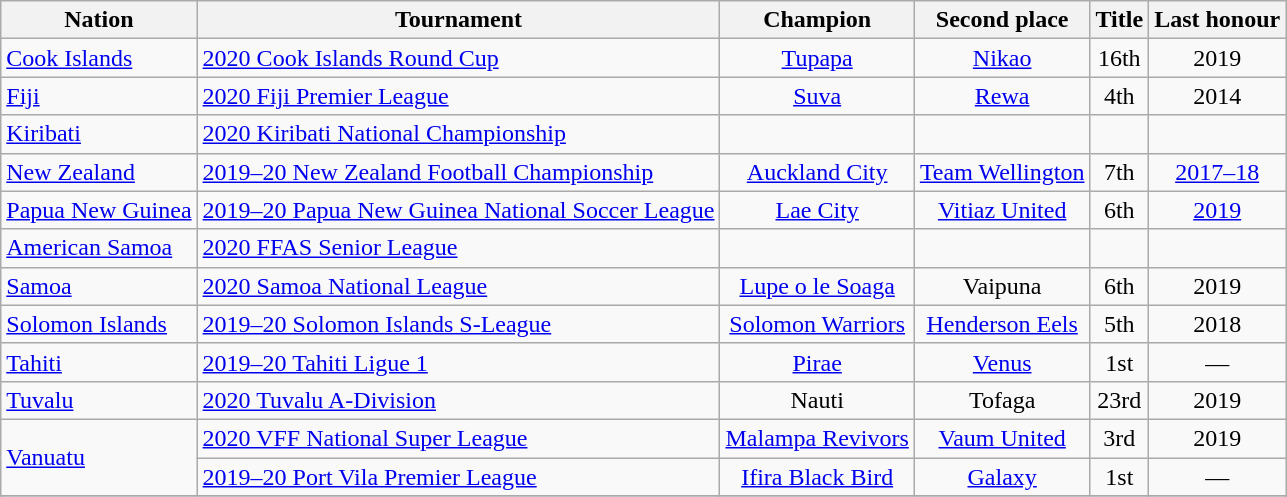<table class="wikitable sortable" style="text-align:center;">
<tr>
<th>Nation</th>
<th>Tournament</th>
<th>Champion</th>
<th>Second place</th>
<th data-sort-type="number">Title</th>
<th>Last honour</th>
</tr>
<tr>
<td align=left> <a href='#'>Cook Islands</a></td>
<td align=left><a href='#'>2020 Cook Islands Round Cup</a></td>
<td><a href='#'>Tupapa</a></td>
<td><a href='#'>Nikao</a></td>
<td>16th</td>
<td>2019</td>
</tr>
<tr>
<td align=left> <a href='#'>Fiji</a></td>
<td align=left><a href='#'>2020 Fiji Premier League</a></td>
<td><a href='#'>Suva</a></td>
<td><a href='#'>Rewa</a></td>
<td>4th</td>
<td>2014</td>
</tr>
<tr>
<td align=left> <a href='#'>Kiribati</a></td>
<td align=left><a href='#'>2020 Kiribati National Championship</a></td>
<td></td>
<td></td>
<td></td>
<td></td>
</tr>
<tr>
<td align=left> <a href='#'>New Zealand</a></td>
<td align=left><a href='#'>2019–20 New Zealand Football Championship</a></td>
<td><a href='#'>Auckland City</a></td>
<td><a href='#'>Team Wellington</a></td>
<td>7th</td>
<td><a href='#'>2017–18</a></td>
</tr>
<tr>
<td align=left> <a href='#'>Papua New Guinea</a></td>
<td align=left><a href='#'>2019–20 Papua New Guinea National Soccer League</a></td>
<td><a href='#'>Lae City</a></td>
<td><a href='#'>Vitiaz United</a></td>
<td>6th</td>
<td><a href='#'>2019</a></td>
</tr>
<tr>
<td align=left> <a href='#'>American Samoa</a></td>
<td align=left><a href='#'>2020 FFAS Senior League</a></td>
<td></td>
<td></td>
<td></td>
<td></td>
</tr>
<tr>
<td align=left> <a href='#'>Samoa</a></td>
<td align=left><a href='#'>2020 Samoa National League</a></td>
<td><a href='#'>Lupe o le Soaga</a></td>
<td>Vaipuna</td>
<td>6th</td>
<td>2019</td>
</tr>
<tr>
<td align=left> <a href='#'>Solomon Islands</a></td>
<td align=left><a href='#'>2019–20 Solomon Islands S-League</a></td>
<td><a href='#'>Solomon Warriors</a></td>
<td><a href='#'>Henderson Eels</a></td>
<td>5th</td>
<td>2018</td>
</tr>
<tr>
<td align=left> <a href='#'>Tahiti</a></td>
<td align=left><a href='#'>2019–20 Tahiti Ligue 1</a></td>
<td><a href='#'>Pirae</a></td>
<td><a href='#'>Venus</a></td>
<td>1st</td>
<td>—</td>
</tr>
<tr>
<td align=left> <a href='#'>Tuvalu</a></td>
<td align=left><a href='#'>2020 Tuvalu A-Division</a></td>
<td>Nauti</td>
<td>Tofaga</td>
<td>23rd</td>
<td>2019</td>
</tr>
<tr>
<td rowspan=2 align=left> <a href='#'>Vanuatu</a></td>
<td align=left><a href='#'>2020 VFF National Super League</a></td>
<td><a href='#'>Malampa Revivors</a></td>
<td><a href='#'>Vaum United</a></td>
<td>3rd</td>
<td>2019</td>
</tr>
<tr>
<td align=left><a href='#'>2019–20 Port Vila Premier League</a></td>
<td><a href='#'>Ifira Black Bird</a></td>
<td><a href='#'>Galaxy</a></td>
<td>1st</td>
<td>—</td>
</tr>
<tr>
</tr>
</table>
